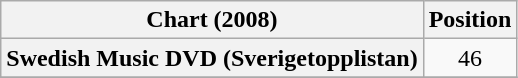<table class="wikitable sortable plainrowheaders" style="text-align:center;">
<tr>
<th scope="col">Chart (2008)</th>
<th scope="col">Position</th>
</tr>
<tr>
<th scope="row">Swedish Music DVD (Sverigetopplistan)</th>
<td>46</td>
</tr>
<tr>
</tr>
</table>
